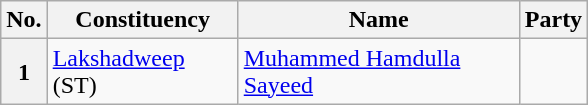<table class="sortable wikitable">
<tr>
<th>No.</th>
<th style="width:120px">Constituency</th>
<th style="width:180px">Name</th>
<th colspan="2">Party</th>
</tr>
<tr>
<th>1</th>
<td><a href='#'>Lakshadweep</a> (ST)</td>
<td><a href='#'>Muhammed Hamdulla Sayeed</a></td>
<td></td>
</tr>
</table>
